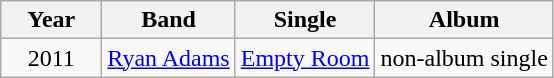<table class="wikitable">
<tr>
<th align="center" valign="top" width="60">Year</th>
<th align="left" valign="top">Band</th>
<th align="left" valign="top">Single</th>
<th align="left" valign="top">Album</th>
</tr>
<tr>
<td align="center" valign="top" width="40">2011</td>
<td align="left" valign="top"><a href='#'>Ryan Adams</a></td>
<td align="left" valign="top"><a href='#'>Empty Room</a></td>
<td align="left" valign="top">non-album single</td>
</tr>
</table>
